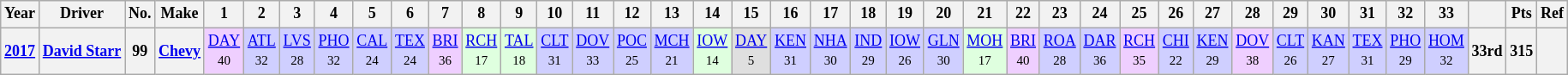<table class="wikitable" style="text-align:center; font-size:75%">
<tr>
<th>Year</th>
<th>Driver</th>
<th>No.</th>
<th>Make</th>
<th>1</th>
<th>2</th>
<th>3</th>
<th>4</th>
<th>5</th>
<th>6</th>
<th>7</th>
<th>8</th>
<th>9</th>
<th>10</th>
<th>11</th>
<th>12</th>
<th>13</th>
<th>14</th>
<th>15</th>
<th>16</th>
<th>17</th>
<th>18</th>
<th>19</th>
<th>20</th>
<th>21</th>
<th>22</th>
<th>23</th>
<th>24</th>
<th>25</th>
<th>26</th>
<th>27</th>
<th>28</th>
<th>29</th>
<th>30</th>
<th>31</th>
<th>32</th>
<th>33</th>
<th></th>
<th>Pts</th>
<th>Ref</th>
</tr>
<tr>
<th><a href='#'>2017</a></th>
<th><a href='#'>David Starr</a></th>
<th>99</th>
<th><a href='#'>Chevy</a></th>
<td style="background:#EFCFFF;"><a href='#'>DAY</a><br><small>40</small></td>
<td style="background:#CFCFFF;"><a href='#'>ATL</a><br><small>32</small></td>
<td style="background:#CFCFFF;"><a href='#'>LVS</a><br><small>28</small></td>
<td style="background:#CFCFFF;"><a href='#'>PHO</a><br><small>32</small></td>
<td style="background:#CFCFFF;"><a href='#'>CAL</a><br><small>24</small></td>
<td style="background:#CFCFFF;"><a href='#'>TEX</a><br><small>24</small></td>
<td style="background:#EFCFFF;"><a href='#'>BRI</a><br><small>36</small></td>
<td style="background:#DFFFDF;"><a href='#'>RCH</a><br><small>17</small></td>
<td style="background:#DFFFDF;"><a href='#'>TAL</a><br><small>18</small></td>
<td style="background:#CFCFFF;"><a href='#'>CLT</a><br><small>31</small></td>
<td style="background:#CFCFFF;"><a href='#'>DOV</a><br><small>33</small></td>
<td style="background:#CFCFFF;"><a href='#'>POC</a><br><small>25</small></td>
<td style="background:#CFCFFF;"><a href='#'>MCH</a><br><small>21</small></td>
<td style="background:#DFFFDF;"><a href='#'>IOW</a><br><small>14</small></td>
<td style="background:#DFDFDF;"><a href='#'>DAY</a><br><small>5</small></td>
<td style="background:#CFCFFF;"><a href='#'>KEN</a><br><small>31</small></td>
<td style="background:#CFCFFF;"><a href='#'>NHA</a><br><small>30</small></td>
<td style="background:#CFCFFF;"><a href='#'>IND</a><br><small>29</small></td>
<td style="background:#CFCFFF;"><a href='#'>IOW</a><br><small>26</small></td>
<td style="background:#CFCFFF;"><a href='#'>GLN</a><br><small>30</small></td>
<td style="background:#DFFFDF;"><a href='#'>MOH</a><br><small>17</small></td>
<td style="background:#EFCFFF;"><a href='#'>BRI</a><br><small>40</small></td>
<td style="background:#CFCFFF;"><a href='#'>ROA</a><br><small>28</small></td>
<td style="background:#CFCFFF;"><a href='#'>DAR</a><br><small>36</small></td>
<td style="background:#EFCFFF;"><a href='#'>RCH</a><br><small>35</small></td>
<td style="background:#CFCFFF;"><a href='#'>CHI</a><br><small>22</small></td>
<td style="background:#CFCFFF;"><a href='#'>KEN</a><br><small>29</small></td>
<td style="background:#EFCFFF;"><a href='#'>DOV</a><br><small>38</small></td>
<td style="background:#CFCFFF;"><a href='#'>CLT</a><br><small>26</small></td>
<td style="background:#CFCFFF;"><a href='#'>KAN</a><br><small>27</small></td>
<td style="background:#CFCFFF;"><a href='#'>TEX</a><br><small>31</small></td>
<td style="background:#CFCFFF;"><a href='#'>PHO</a><br><small>29</small></td>
<td style="background:#CFCFFF;"><a href='#'>HOM</a><br><small>32</small></td>
<th>33rd</th>
<th>315</th>
<th></th>
</tr>
</table>
